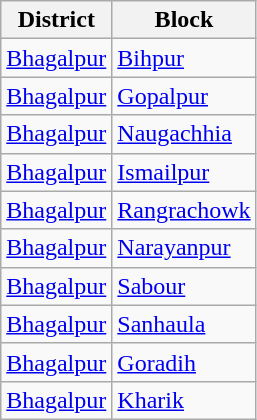<table class="wikitable" style="float:left; margin-right:1em">
<tr>
<th>District</th>
<th>Block</th>
</tr>
<tr>
<td><a href='#'>Bhagalpur</a></td>
<td><a href='#'>Bihpur</a></td>
</tr>
<tr>
<td><a href='#'>Bhagalpur</a></td>
<td><a href='#'>Gopalpur</a></td>
</tr>
<tr>
<td><a href='#'>Bhagalpur</a></td>
<td><a href='#'>Naugachhia</a></td>
</tr>
<tr>
<td><a href='#'>Bhagalpur</a></td>
<td><a href='#'>Ismailpur</a></td>
</tr>
<tr>
<td><a href='#'>Bhagalpur</a></td>
<td><a href='#'>Rangrachowk</a></td>
</tr>
<tr>
<td><a href='#'>Bhagalpur</a></td>
<td><a href='#'>Narayanpur</a></td>
</tr>
<tr>
<td><a href='#'>Bhagalpur</a></td>
<td><a href='#'>Sabour</a></td>
</tr>
<tr>
<td><a href='#'>Bhagalpur</a></td>
<td><a href='#'>Sanhaula</a></td>
</tr>
<tr>
<td><a href='#'>Bhagalpur</a></td>
<td><a href='#'>Goradih</a></td>
</tr>
<tr>
<td><a href='#'>Bhagalpur</a></td>
<td><a href='#'>Kharik</a></td>
</tr>
</table>
